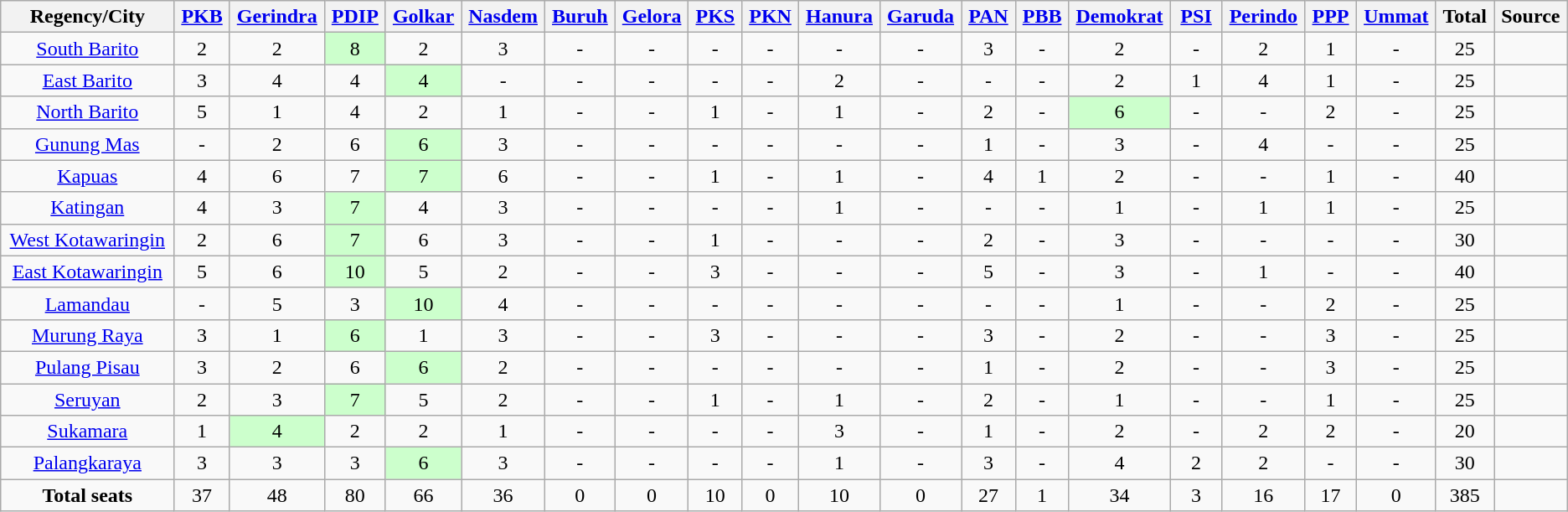<table class="wikitable sortable" style="text-align:center">
<tr>
<th scope=col width=10%>Regency/City</th>
<th scope=col width=3%><a href='#'>PKB</a></th>
<th scope=col width=3%><a href='#'>Gerindra</a></th>
<th scope=col width=3%><a href='#'>PDIP</a></th>
<th scope=col width=3%><a href='#'>Golkar</a></th>
<th scope=col width=3%><a href='#'>Nasdem</a></th>
<th scope=col width=3%><a href='#'>Buruh</a></th>
<th scope=col width=3%><a href='#'>Gelora</a></th>
<th scope=col width=3%><a href='#'>PKS</a></th>
<th scope=col width=3%><a href='#'>PKN</a></th>
<th scope=col width=3%><a href='#'>Hanura</a></th>
<th scope=col width=3%><a href='#'>Garuda</a></th>
<th scope=col width=3%><a href='#'>PAN</a></th>
<th scope=col width=3%><a href='#'>PBB</a></th>
<th scope=col width=3%><a href='#'>Demokrat</a></th>
<th scope=col width=3%><a href='#'>PSI</a></th>
<th scope=col width=3%><a href='#'>Perindo</a></th>
<th scope=col width=3%><a href='#'>PPP</a></th>
<th scope=col width=3%><a href='#'>Ummat</a></th>
<th scope=col width=3%>Total</th>
<th scope=col width=3%>Source</th>
</tr>
<tr>
<td><a href='#'>South Barito</a></td>
<td>2</td>
<td>2</td>
<td style="background:#cfc;">8</td>
<td>2</td>
<td>3</td>
<td>-</td>
<td>-</td>
<td>-</td>
<td>-</td>
<td>-</td>
<td>-</td>
<td>3</td>
<td>-</td>
<td>2</td>
<td>-</td>
<td>2</td>
<td>1</td>
<td>-</td>
<td>25</td>
<td></td>
</tr>
<tr>
<td><a href='#'>East Barito</a></td>
<td>3</td>
<td>4</td>
<td>4</td>
<td style="background:#cfc;">4</td>
<td>-</td>
<td>-</td>
<td>-</td>
<td>-</td>
<td>-</td>
<td>2</td>
<td>-</td>
<td>-</td>
<td>-</td>
<td>2</td>
<td>1</td>
<td>4</td>
<td>1</td>
<td>-</td>
<td>25</td>
<td></td>
</tr>
<tr>
<td><a href='#'>North Barito</a></td>
<td>5</td>
<td>1</td>
<td>4</td>
<td>2</td>
<td>1</td>
<td>-</td>
<td>-</td>
<td>1</td>
<td>-</td>
<td>1</td>
<td>-</td>
<td>2</td>
<td>-</td>
<td style="background:#cfc;">6</td>
<td>-</td>
<td>-</td>
<td>2</td>
<td>-</td>
<td>25</td>
<td></td>
</tr>
<tr>
<td><a href='#'>Gunung Mas</a></td>
<td>-</td>
<td>2</td>
<td>6</td>
<td style="background:#cfc;">6</td>
<td>3</td>
<td>-</td>
<td>-</td>
<td>-</td>
<td>-</td>
<td>-</td>
<td>-</td>
<td>1</td>
<td>-</td>
<td>3</td>
<td>-</td>
<td>4</td>
<td>-</td>
<td>-</td>
<td>25</td>
<td></td>
</tr>
<tr>
<td><a href='#'>Kapuas</a></td>
<td>4</td>
<td>6</td>
<td>7</td>
<td style="background:#cfc;">7</td>
<td>6</td>
<td>-</td>
<td>-</td>
<td>1</td>
<td>-</td>
<td>1</td>
<td>-</td>
<td>4</td>
<td>1</td>
<td>2</td>
<td>-</td>
<td>-</td>
<td>1</td>
<td>-</td>
<td>40</td>
<td></td>
</tr>
<tr>
<td><a href='#'>Katingan</a></td>
<td>4</td>
<td>3</td>
<td style="background:#cfc;">7</td>
<td>4</td>
<td>3</td>
<td>-</td>
<td>-</td>
<td>-</td>
<td>-</td>
<td>1</td>
<td>-</td>
<td>-</td>
<td>-</td>
<td>1</td>
<td>-</td>
<td>1</td>
<td>1</td>
<td>-</td>
<td>25</td>
<td></td>
</tr>
<tr>
<td><a href='#'>West Kotawaringin</a></td>
<td>2</td>
<td>6</td>
<td style="background:#cfc;">7</td>
<td>6</td>
<td>3</td>
<td>-</td>
<td>-</td>
<td>1</td>
<td>-</td>
<td>-</td>
<td>-</td>
<td>2</td>
<td>-</td>
<td>3</td>
<td>-</td>
<td>-</td>
<td>-</td>
<td>-</td>
<td>30</td>
<td></td>
</tr>
<tr>
<td><a href='#'>East Kotawaringin</a></td>
<td>5</td>
<td>6</td>
<td style="background:#cfc;">10</td>
<td>5</td>
<td>2</td>
<td>-</td>
<td>-</td>
<td>3</td>
<td>-</td>
<td>-</td>
<td>-</td>
<td>5</td>
<td>-</td>
<td>3</td>
<td>-</td>
<td>1</td>
<td>-</td>
<td>-</td>
<td>40</td>
<td></td>
</tr>
<tr>
<td><a href='#'>Lamandau</a></td>
<td>-</td>
<td>5</td>
<td>3</td>
<td style="background:#cfc;">10</td>
<td>4</td>
<td>-</td>
<td>-</td>
<td>-</td>
<td>-</td>
<td>-</td>
<td>-</td>
<td>-</td>
<td>-</td>
<td>1</td>
<td>-</td>
<td>-</td>
<td>2</td>
<td>-</td>
<td>25</td>
<td></td>
</tr>
<tr>
<td><a href='#'>Murung Raya</a></td>
<td>3</td>
<td>1</td>
<td style="background:#cfc;">6</td>
<td>1</td>
<td>3</td>
<td>-</td>
<td>-</td>
<td>3</td>
<td>-</td>
<td>-</td>
<td>-</td>
<td>3</td>
<td>-</td>
<td>2</td>
<td>-</td>
<td>-</td>
<td>3</td>
<td>-</td>
<td>25</td>
<td></td>
</tr>
<tr>
<td><a href='#'>Pulang Pisau</a></td>
<td>3</td>
<td>2</td>
<td>6</td>
<td style="background:#cfc;">6</td>
<td>2</td>
<td>-</td>
<td>-</td>
<td>-</td>
<td>-</td>
<td>-</td>
<td>-</td>
<td>1</td>
<td>-</td>
<td>2</td>
<td>-</td>
<td>-</td>
<td>3</td>
<td>-</td>
<td>25</td>
<td></td>
</tr>
<tr>
<td><a href='#'>Seruyan</a></td>
<td>2</td>
<td>3</td>
<td style="background:#cfc;">7</td>
<td>5</td>
<td>2</td>
<td>-</td>
<td>-</td>
<td>1</td>
<td>-</td>
<td>1</td>
<td>-</td>
<td>2</td>
<td>-</td>
<td>1</td>
<td>-</td>
<td>-</td>
<td>1</td>
<td>-</td>
<td>25</td>
<td></td>
</tr>
<tr>
<td><a href='#'>Sukamara</a></td>
<td>1</td>
<td style="background:#cfc;">4</td>
<td>2</td>
<td>2</td>
<td>1</td>
<td>-</td>
<td>-</td>
<td>-</td>
<td>-</td>
<td>3</td>
<td>-</td>
<td>1</td>
<td>-</td>
<td>2</td>
<td>-</td>
<td>2</td>
<td>2</td>
<td>-</td>
<td>20</td>
<td></td>
</tr>
<tr>
<td><a href='#'>Palangkaraya</a></td>
<td>3</td>
<td>3</td>
<td>3</td>
<td style="background:#cfc;">6</td>
<td>3</td>
<td>-</td>
<td>-</td>
<td>-</td>
<td>-</td>
<td>1</td>
<td>-</td>
<td>3</td>
<td>-</td>
<td>4</td>
<td>2</td>
<td>2</td>
<td>-</td>
<td>-</td>
<td>30</td>
<td></td>
</tr>
<tr>
<td><strong>Total seats</strong></td>
<td>37</td>
<td>48</td>
<td>80</td>
<td>66</td>
<td>36</td>
<td>0</td>
<td>0</td>
<td>10</td>
<td>0</td>
<td>10</td>
<td>0</td>
<td>27</td>
<td>1</td>
<td>34</td>
<td>3</td>
<td>16</td>
<td>17</td>
<td>0</td>
<td>385</td>
</tr>
</table>
